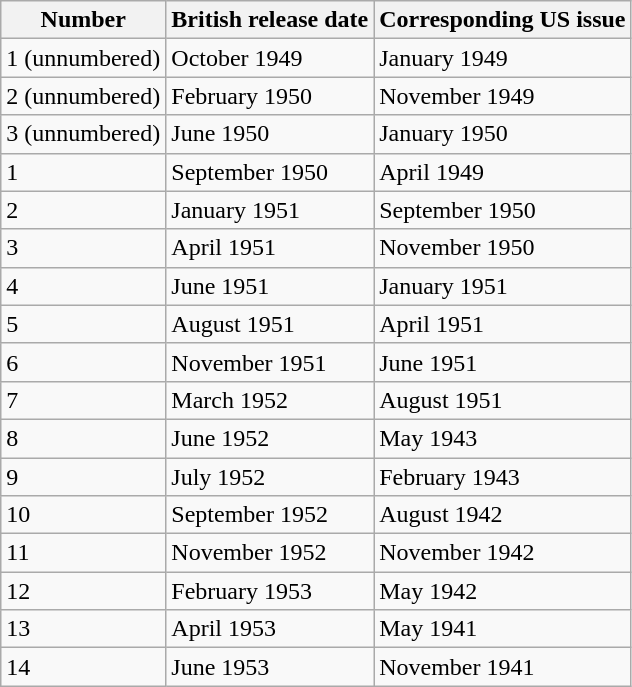<table class="wikitable">
<tr>
<th>Number</th>
<th>British release date</th>
<th>Corresponding US issue</th>
</tr>
<tr>
<td>1 (unnumbered)</td>
<td>October 1949</td>
<td>January 1949</td>
</tr>
<tr>
<td>2 (unnumbered)</td>
<td>February 1950</td>
<td>November 1949</td>
</tr>
<tr>
<td>3 (unnumbered)</td>
<td>June 1950</td>
<td>January 1950</td>
</tr>
<tr>
<td>1</td>
<td>September 1950</td>
<td>April 1949</td>
</tr>
<tr>
<td>2</td>
<td>January 1951</td>
<td>September 1950</td>
</tr>
<tr>
<td>3</td>
<td>April 1951</td>
<td>November 1950</td>
</tr>
<tr>
<td>4</td>
<td>June 1951</td>
<td>January 1951</td>
</tr>
<tr>
<td>5</td>
<td>August 1951</td>
<td>April 1951</td>
</tr>
<tr>
<td>6</td>
<td>November 1951</td>
<td>June 1951</td>
</tr>
<tr>
<td>7</td>
<td>March 1952</td>
<td>August 1951</td>
</tr>
<tr>
<td>8</td>
<td>June 1952</td>
<td>May 1943</td>
</tr>
<tr>
<td>9</td>
<td>July 1952</td>
<td>February 1943</td>
</tr>
<tr>
<td>10</td>
<td>September 1952</td>
<td>August 1942</td>
</tr>
<tr>
<td>11</td>
<td>November 1952</td>
<td>November 1942</td>
</tr>
<tr>
<td>12</td>
<td>February 1953</td>
<td>May 1942</td>
</tr>
<tr>
<td>13</td>
<td>April 1953</td>
<td>May 1941</td>
</tr>
<tr>
<td>14</td>
<td>June 1953</td>
<td>November 1941</td>
</tr>
</table>
